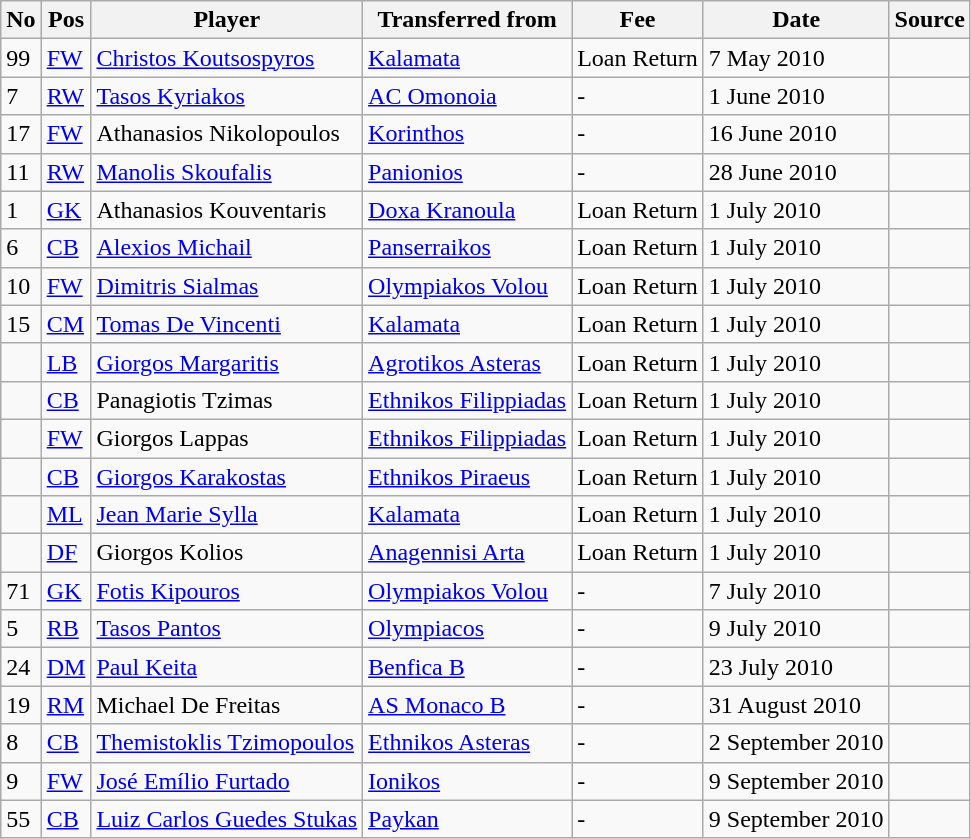<table class="wikitable">
<tr>
<th>No</th>
<th>Pos</th>
<th>Player</th>
<th>Transferred from</th>
<th>Fee</th>
<th>Date</th>
<th>Source</th>
</tr>
<tr>
<td>99</td>
<td><a href='#'>FW</a></td>
<td><a href='#'>Christos Koutsospyros</a></td>
<td><a href='#'>Kalamata</a></td>
<td>Loan Return</td>
<td>7 May 2010</td>
<td></td>
</tr>
<tr>
<td>7</td>
<td><a href='#'>RW</a></td>
<td><a href='#'>Tasos Kyriakos</a></td>
<td><a href='#'>AC Omonoia</a></td>
<td>-</td>
<td>1 June 2010</td>
<td></td>
</tr>
<tr>
<td>17</td>
<td><a href='#'>FW</a></td>
<td>Athanasios Nikolopoulos</td>
<td><a href='#'>Korinthos</a></td>
<td>-</td>
<td>16 June 2010</td>
<td></td>
</tr>
<tr>
<td>11</td>
<td><a href='#'>RW</a></td>
<td><a href='#'>Manolis Skoufalis</a></td>
<td><a href='#'>Panionios</a></td>
<td>-</td>
<td>28 June 2010</td>
<td></td>
</tr>
<tr>
<td>1</td>
<td><a href='#'>GK</a></td>
<td>Athanasios Kouventaris</td>
<td><a href='#'>Doxa Kranoula</a></td>
<td>Loan Return</td>
<td>1 July 2010</td>
<td></td>
</tr>
<tr>
<td>6</td>
<td><a href='#'>CB</a></td>
<td><a href='#'>Alexios Michail</a></td>
<td><a href='#'>Panserraikos</a></td>
<td>Loan Return</td>
<td>1 July 2010</td>
<td></td>
</tr>
<tr>
<td>10</td>
<td><a href='#'>FW</a></td>
<td><a href='#'>Dimitris Sialmas</a></td>
<td><a href='#'>Olympiakos Volou</a></td>
<td>Loan Return</td>
<td>1 July 2010</td>
<td></td>
</tr>
<tr>
<td>15</td>
<td><a href='#'>CM</a></td>
<td><a href='#'>Tomas De Vincenti</a></td>
<td><a href='#'>Kalamata</a></td>
<td>Loan Return</td>
<td>1 July 2010</td>
<td></td>
</tr>
<tr>
<td></td>
<td><a href='#'>LB</a></td>
<td><a href='#'>Giorgos Margaritis</a></td>
<td><a href='#'>Agrotikos Asteras</a></td>
<td>Loan Return</td>
<td>1 July 2010</td>
<td></td>
</tr>
<tr>
<td></td>
<td><a href='#'>CB</a></td>
<td>Panagiotis Tzimas</td>
<td><a href='#'>Ethnikos Filippiadas</a></td>
<td>Loan Return</td>
<td>1 July 2010</td>
<td></td>
</tr>
<tr>
<td></td>
<td><a href='#'>FW</a></td>
<td>Giorgos Lappas</td>
<td><a href='#'>Ethnikos Filippiadas</a></td>
<td>Loan Return</td>
<td>1 July 2010</td>
<td></td>
</tr>
<tr>
<td></td>
<td><a href='#'>CB</a></td>
<td><a href='#'>Giorgos Karakostas</a></td>
<td><a href='#'>Ethnikos Piraeus</a></td>
<td>Loan Return</td>
<td>1 July 2010</td>
<td></td>
</tr>
<tr>
<td></td>
<td><a href='#'>ML</a></td>
<td><a href='#'>Jean Marie Sylla</a></td>
<td><a href='#'>Kalamata</a></td>
<td>Loan Return</td>
<td>1 July 2010</td>
<td></td>
</tr>
<tr>
<td></td>
<td><a href='#'>DF</a></td>
<td>Giorgos Kolios</td>
<td><a href='#'>Anagennisi Arta</a></td>
<td>Loan Return</td>
<td>1 July 2010</td>
<td></td>
</tr>
<tr>
<td>71</td>
<td><a href='#'>GK</a></td>
<td><a href='#'>Fotis Kipouros</a></td>
<td><a href='#'>Olympiakos Volou</a></td>
<td>-</td>
<td>7 July 2010</td>
<td></td>
</tr>
<tr>
<td>5</td>
<td><a href='#'>RB</a></td>
<td><a href='#'>Tasos Pantos</a></td>
<td><a href='#'>Olympiacos</a></td>
<td>-</td>
<td>9 July 2010</td>
<td></td>
</tr>
<tr>
<td>24</td>
<td><a href='#'>DM</a></td>
<td><a href='#'>Paul Keita</a></td>
<td><a href='#'>Benfica B</a></td>
<td>-</td>
<td>23 July 2010</td>
<td></td>
</tr>
<tr>
<td>19</td>
<td><a href='#'>RM</a></td>
<td>Michael De Freitas</td>
<td><a href='#'>AS Monaco B</a></td>
<td>-</td>
<td>31 August 2010</td>
<td></td>
</tr>
<tr>
<td>8</td>
<td><a href='#'>CB</a></td>
<td><a href='#'>Themistoklis Tzimopoulos</a></td>
<td><a href='#'>Ethnikos Asteras</a></td>
<td>-</td>
<td>2 September 2010</td>
<td></td>
</tr>
<tr>
<td>9</td>
<td><a href='#'>FW</a></td>
<td><a href='#'>José Emílio Furtado</a></td>
<td><a href='#'>Ionikos</a></td>
<td>-</td>
<td>9 September 2010</td>
<td></td>
</tr>
<tr>
<td>55</td>
<td><a href='#'>CB</a></td>
<td><a href='#'>Luiz Carlos Guedes Stukas</a></td>
<td><a href='#'>Paykan</a></td>
<td>-</td>
<td>9 September 2010</td>
<td></td>
</tr>
</table>
